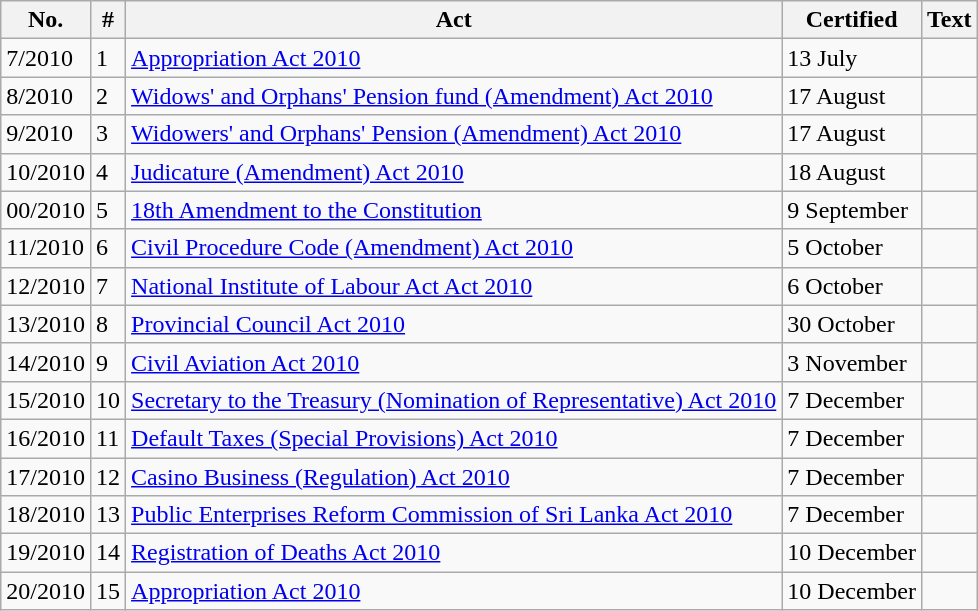<table class="wikitable sortable">
<tr>
<th>No.</th>
<th>#</th>
<th>Act</th>
<th>Certified</th>
<th>Text</th>
</tr>
<tr>
<td>7/2010</td>
<td>1</td>
<td><a href='#'>Appropriation Act 2010</a></td>
<td>13 July</td>
<td></td>
</tr>
<tr>
<td>8/2010</td>
<td>2</td>
<td><a href='#'>Widows' and Orphans' Pension fund (Amendment) Act 2010</a></td>
<td>17 August</td>
<td></td>
</tr>
<tr>
<td>9/2010</td>
<td>3</td>
<td><a href='#'>Widowers' and Orphans' Pension (Amendment) Act 2010</a></td>
<td>17 August</td>
<td></td>
</tr>
<tr>
<td>10/2010</td>
<td>4</td>
<td><a href='#'>Judicature (Amendment) Act 2010</a></td>
<td>18 August</td>
<td></td>
</tr>
<tr>
<td>00/2010</td>
<td>5</td>
<td><a href='#'>18th Amendment to the Constitution</a></td>
<td>9 September</td>
<td></td>
</tr>
<tr>
<td>11/2010</td>
<td>6</td>
<td><a href='#'>Civil Procedure Code (Amendment) Act 2010</a></td>
<td>5 October</td>
<td></td>
</tr>
<tr>
<td>12/2010</td>
<td>7</td>
<td><a href='#'>National Institute of Labour Act Act 2010</a></td>
<td>6 October</td>
<td></td>
</tr>
<tr>
<td>13/2010</td>
<td>8</td>
<td><a href='#'>Provincial Council Act 2010</a></td>
<td>30 October</td>
<td></td>
</tr>
<tr>
<td>14/2010</td>
<td>9</td>
<td><a href='#'>Civil Aviation Act 2010</a></td>
<td>3 November</td>
<td></td>
</tr>
<tr>
<td>15/2010</td>
<td>10</td>
<td><a href='#'>Secretary to the Treasury (Nomination of Representative) Act 2010</a></td>
<td>7 December</td>
<td></td>
</tr>
<tr>
<td>16/2010</td>
<td>11</td>
<td><a href='#'>Default Taxes (Special Provisions) Act 2010</a></td>
<td>7 December</td>
<td></td>
</tr>
<tr>
<td>17/2010</td>
<td>12</td>
<td><a href='#'>Casino Business (Regulation) Act 2010</a></td>
<td>7 December</td>
<td></td>
</tr>
<tr>
<td>18/2010</td>
<td>13</td>
<td><a href='#'>Public Enterprises Reform Commission of Sri Lanka Act 2010</a></td>
<td>7 December</td>
<td></td>
</tr>
<tr>
<td>19/2010</td>
<td>14</td>
<td><a href='#'>Registration of Deaths Act 2010</a></td>
<td>10 December</td>
<td></td>
</tr>
<tr>
<td>20/2010</td>
<td>15</td>
<td><a href='#'>Appropriation Act 2010</a></td>
<td>10 December</td>
<td></td>
</tr>
</table>
